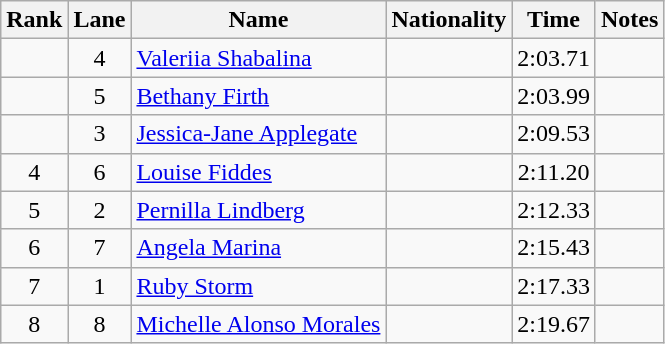<table class="wikitable sortable" style="text-align:center">
<tr>
<th>Rank</th>
<th>Lane</th>
<th>Name</th>
<th>Nationality</th>
<th>Time</th>
<th>Notes</th>
</tr>
<tr>
<td></td>
<td>4</td>
<td align=left><a href='#'>Valeriia Shabalina</a></td>
<td align=left></td>
<td>2:03.71</td>
<td></td>
</tr>
<tr>
<td></td>
<td>5</td>
<td align=left><a href='#'>Bethany Firth</a></td>
<td align=left></td>
<td>2:03.99</td>
<td></td>
</tr>
<tr>
<td></td>
<td>3</td>
<td align=left><a href='#'>Jessica-Jane Applegate</a></td>
<td align=left></td>
<td>2:09.53</td>
<td></td>
</tr>
<tr>
<td>4</td>
<td>6</td>
<td align=left><a href='#'>Louise Fiddes</a></td>
<td align=left></td>
<td>2:11.20</td>
<td></td>
</tr>
<tr>
<td>5</td>
<td>2</td>
<td align=left><a href='#'>Pernilla Lindberg</a></td>
<td align=left></td>
<td>2:12.33</td>
<td></td>
</tr>
<tr>
<td>6</td>
<td>7</td>
<td align=left><a href='#'>Angela Marina</a></td>
<td align=left></td>
<td>2:15.43</td>
<td></td>
</tr>
<tr>
<td>7</td>
<td>1</td>
<td align=left><a href='#'>Ruby Storm</a></td>
<td align=left></td>
<td>2:17.33</td>
<td></td>
</tr>
<tr>
<td>8</td>
<td>8</td>
<td align=left><a href='#'>Michelle Alonso Morales</a></td>
<td align=left></td>
<td>2:19.67</td>
<td></td>
</tr>
</table>
